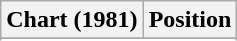<table class="wikitable sortable">
<tr>
<th>Chart (1981)</th>
<th>Position</th>
</tr>
<tr>
</tr>
<tr>
</tr>
<tr>
</tr>
<tr>
</tr>
<tr>
</tr>
</table>
